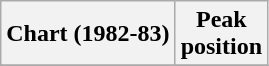<table class="wikitable sortable plainrowheaders">
<tr>
<th>Chart (1982-83)</th>
<th>Peak<br>position</th>
</tr>
<tr>
</tr>
</table>
